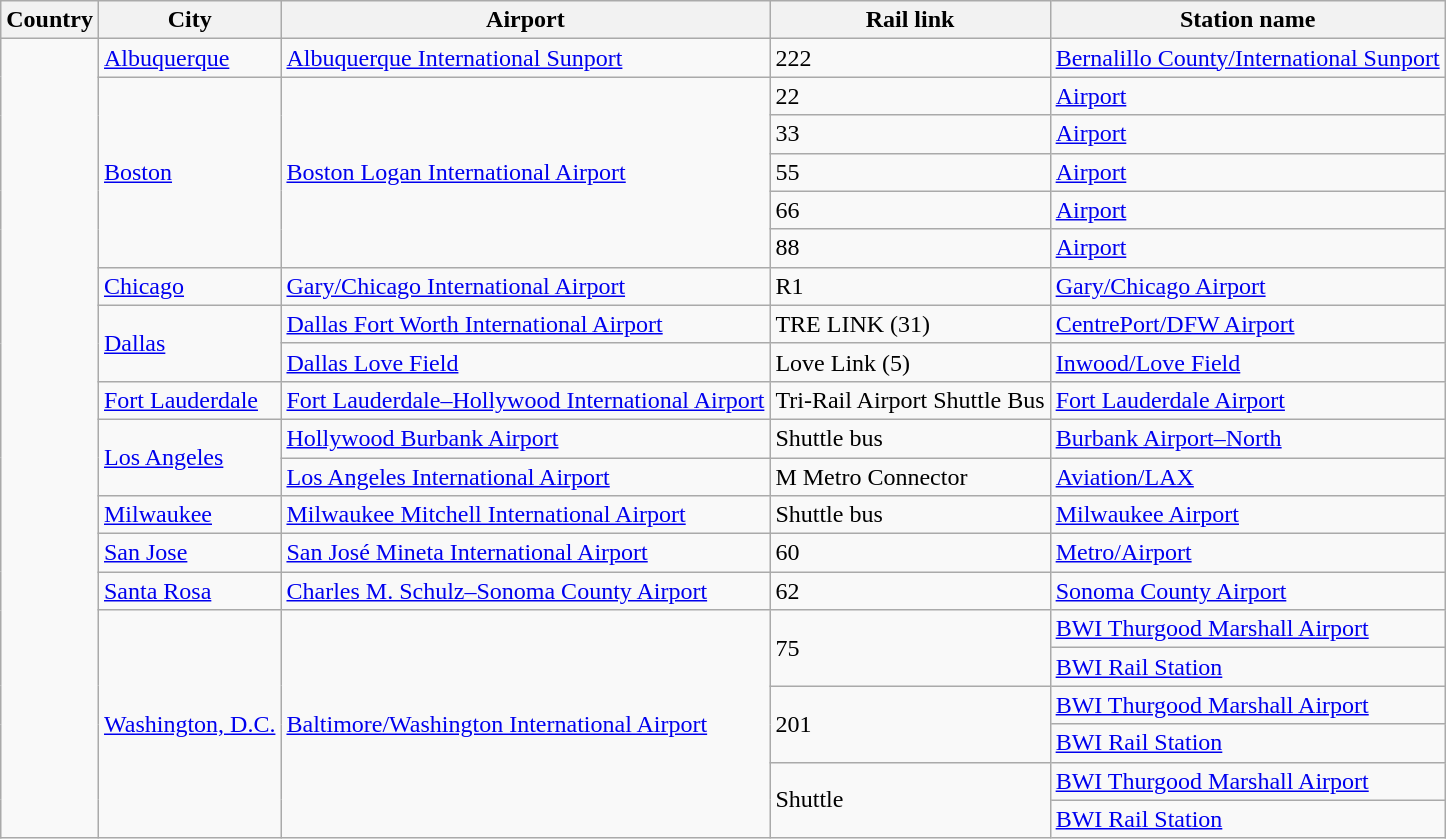<table class="wikitable">
<tr>
<th>Country</th>
<th>City</th>
<th>Airport</th>
<th>Rail link</th>
<th>Station name</th>
</tr>
<tr>
<td rowspan="21"></td>
<td><a href='#'>Albuquerque</a></td>
<td><a href='#'>Albuquerque International Sunport</a></td>
<td>222</td>
<td><a href='#'>Bernalillo County/International Sunport</a></td>
</tr>
<tr>
<td rowspan="5"><a href='#'>Boston</a></td>
<td rowspan="5"><a href='#'>Boston Logan International Airport</a></td>
<td>22</td>
<td><a href='#'>Airport</a></td>
</tr>
<tr>
<td>33</td>
<td><a href='#'>Airport</a></td>
</tr>
<tr>
<td>55</td>
<td><a href='#'>Airport</a></td>
</tr>
<tr>
<td>66</td>
<td><a href='#'>Airport</a></td>
</tr>
<tr>
<td>88</td>
<td><a href='#'>Airport</a></td>
</tr>
<tr>
<td><a href='#'>Chicago</a></td>
<td><a href='#'>Gary/Chicago International Airport</a></td>
<td>R1</td>
<td><a href='#'>Gary/Chicago Airport</a></td>
</tr>
<tr>
<td rowspan="2"><a href='#'>Dallas</a></td>
<td><a href='#'>Dallas Fort Worth International Airport</a></td>
<td>TRE LINK (31)</td>
<td><a href='#'>CentrePort/DFW Airport</a></td>
</tr>
<tr>
<td><a href='#'>Dallas Love Field</a></td>
<td>Love Link (5)</td>
<td><a href='#'>Inwood/Love Field</a></td>
</tr>
<tr>
<td><a href='#'>Fort Lauderdale</a></td>
<td><a href='#'>Fort Lauderdale–Hollywood International Airport</a></td>
<td>Tri-Rail Airport Shuttle Bus</td>
<td><a href='#'>Fort Lauderdale Airport</a></td>
</tr>
<tr>
<td rowspan="2"><a href='#'>Los Angeles</a></td>
<td><a href='#'>Hollywood Burbank Airport</a></td>
<td>Shuttle bus</td>
<td><a href='#'>Burbank Airport–North</a></td>
</tr>
<tr>
<td><a href='#'>Los Angeles International Airport</a></td>
<td>M Metro Connector</td>
<td><a href='#'>Aviation/LAX</a></td>
</tr>
<tr>
<td><a href='#'>Milwaukee</a></td>
<td><a href='#'>Milwaukee Mitchell International Airport</a></td>
<td>Shuttle bus</td>
<td><a href='#'>Milwaukee Airport</a></td>
</tr>
<tr>
<td><a href='#'>San Jose</a></td>
<td><a href='#'>San José Mineta International Airport</a></td>
<td>60</td>
<td><a href='#'>Metro/Airport</a></td>
</tr>
<tr>
<td><a href='#'>Santa Rosa</a></td>
<td><a href='#'>Charles M. Schulz–Sonoma County Airport</a></td>
<td>62</td>
<td><a href='#'>Sonoma County Airport</a></td>
</tr>
<tr>
<td rowspan="6"><a href='#'>Washington, D.C.</a></td>
<td rowspan="6"><a href='#'>Baltimore/Washington International Airport</a></td>
<td rowspan="2">75</td>
<td><a href='#'>BWI Thurgood Marshall Airport</a></td>
</tr>
<tr>
<td><a href='#'>BWI Rail Station</a></td>
</tr>
<tr>
<td rowspan="2">201</td>
<td><a href='#'>BWI Thurgood Marshall Airport</a></td>
</tr>
<tr>
<td><a href='#'>BWI Rail Station</a></td>
</tr>
<tr>
<td rowspan="2">Shuttle</td>
<td><a href='#'>BWI Thurgood Marshall Airport</a></td>
</tr>
<tr>
<td><a href='#'>BWI Rail Station</a></td>
</tr>
</table>
